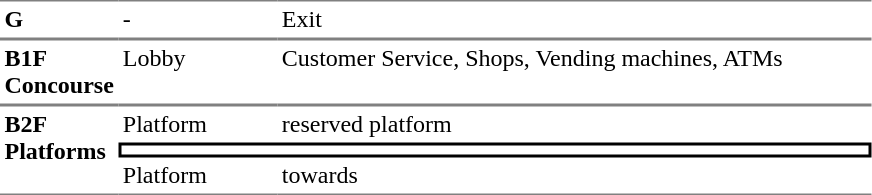<table border=0 cellspacing=0 cellpadding=3>
<tr>
<td style="border-top:solid 1px gray;border-bottom:solid 1px gray" width=50 valign=top><strong>G</strong></td>
<td style="border-top:solid 1px gray;border-bottom:solid 1px gray;" width=100 valign=top>-</td>
<td style="border-top:solid 1px gray;border-bottom:solid 1px gray;" width=390 valign=top>Exit</td>
</tr>
<tr>
<td style="border-bottom:solid 1px gray; border-top:solid 1px gray;" valign=top width=50><strong>B1F<br>Concourse</strong></td>
<td style="border-bottom:solid 1px gray; border-top:solid 1px gray;" valign=top width=100>Lobby</td>
<td style="border-bottom:solid 1px gray; border-top:solid 1px gray;" valign=top width=390>Customer Service, Shops, Vending machines, ATMs</td>
</tr>
<tr>
<td style="border-top:solid 1px gray;border-bottom:solid 1px gray" rowspan=3 valign=top><strong>B2F<br>Platforms</strong></td>
<td style="border-top:solid 1px gray" valign=top>Platform</td>
<td style="border-top:solid 1px gray" valign=top> reserved platform</td>
</tr>
<tr>
<td style="border-right:solid 2px black;border-left:solid 2px black;border-top:solid 2px black;border-bottom:solid 2px black;text-align:center;" colspan=2></td>
</tr>
<tr>
<td style="border-bottom:solid 1px gray" valign=top>Platform</td>
<td style="border-bottom:solid 1px gray" valign=top> towards   </td>
</tr>
</table>
